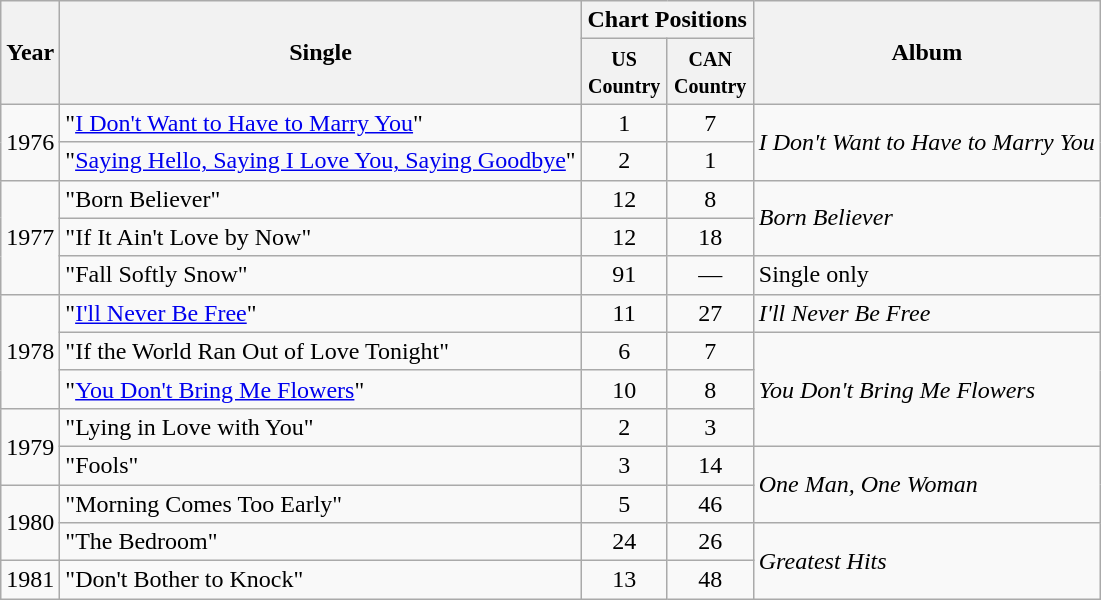<table class="wikitable">
<tr>
<th rowspan="2">Year</th>
<th rowspan="2">Single</th>
<th colspan="2">Chart Positions</th>
<th rowspan="2">Album</th>
</tr>
<tr>
<th width="50"><small>US Country</small></th>
<th width="50"><small>CAN Country</small></th>
</tr>
<tr>
<td rowspan="2">1976</td>
<td>"<a href='#'>I Don't Want to Have to Marry You</a>"</td>
<td align="center">1</td>
<td align="center">7</td>
<td rowspan="2"><em>I Don't Want to Have to Marry You</em></td>
</tr>
<tr>
<td>"<a href='#'>Saying Hello, Saying I Love You, Saying Goodbye</a>"</td>
<td align="center">2</td>
<td align="center">1</td>
</tr>
<tr>
<td rowspan="3">1977</td>
<td>"Born Believer"</td>
<td align="center">12</td>
<td align="center">8</td>
<td rowspan="2"><em>Born Believer</em></td>
</tr>
<tr>
<td>"If It Ain't Love by Now"</td>
<td align="center">12</td>
<td align="center">18</td>
</tr>
<tr>
<td>"Fall Softly Snow"</td>
<td align="center">91</td>
<td align="center">—</td>
<td>Single only</td>
</tr>
<tr>
<td rowspan="3">1978</td>
<td>"<a href='#'>I'll Never Be Free</a>"</td>
<td align="center">11</td>
<td align="center">27</td>
<td><em>I'll Never Be Free</em></td>
</tr>
<tr>
<td>"If the World Ran Out of Love Tonight"</td>
<td align="center">6</td>
<td align="center">7</td>
<td rowspan="3"><em>You Don't Bring Me Flowers</em></td>
</tr>
<tr>
<td>"<a href='#'>You Don't Bring Me Flowers</a>"</td>
<td align="center">10</td>
<td align="center">8</td>
</tr>
<tr>
<td rowspan="2">1979</td>
<td>"Lying in Love with You"</td>
<td align="center">2</td>
<td align="center">3</td>
</tr>
<tr>
<td>"Fools"</td>
<td align="center">3</td>
<td align="center">14</td>
<td rowspan="2"><em>One Man, One Woman</em></td>
</tr>
<tr>
<td rowspan="2">1980</td>
<td>"Morning Comes Too Early"</td>
<td align="center">5</td>
<td align="center">46</td>
</tr>
<tr>
<td>"The Bedroom"</td>
<td align="center">24</td>
<td align="center">26</td>
<td rowspan="2"><em>Greatest Hits</em></td>
</tr>
<tr>
<td>1981</td>
<td>"Don't Bother to Knock"</td>
<td align="center">13</td>
<td align="center">48</td>
</tr>
</table>
